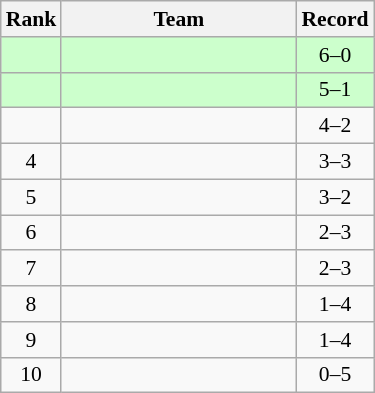<table class="wikitable" style="font-size:90%;">
<tr>
<th>Rank</th>
<th width=150px>Team</th>
<th>Record</th>
</tr>
<tr bgcolor=ccffcc>
<td align=center></td>
<td></td>
<td align=center>6–0</td>
</tr>
<tr bgcolor=ccffcc>
<td align=center></td>
<td></td>
<td align=center>5–1</td>
</tr>
<tr>
<td align=center></td>
<td></td>
<td align=center>4–2</td>
</tr>
<tr>
<td align=center>4</td>
<td></td>
<td align=center>3–3</td>
</tr>
<tr>
<td align=center>5</td>
<td></td>
<td align=center>3–2</td>
</tr>
<tr>
<td align=center>6</td>
<td></td>
<td align=center>2–3</td>
</tr>
<tr>
<td align=center>7</td>
<td></td>
<td align=center>2–3</td>
</tr>
<tr>
<td align=center>8</td>
<td></td>
<td align=center>1–4</td>
</tr>
<tr>
<td align=center>9</td>
<td></td>
<td align=center>1–4</td>
</tr>
<tr>
<td align=center>10</td>
<td></td>
<td align=center>0–5</td>
</tr>
</table>
